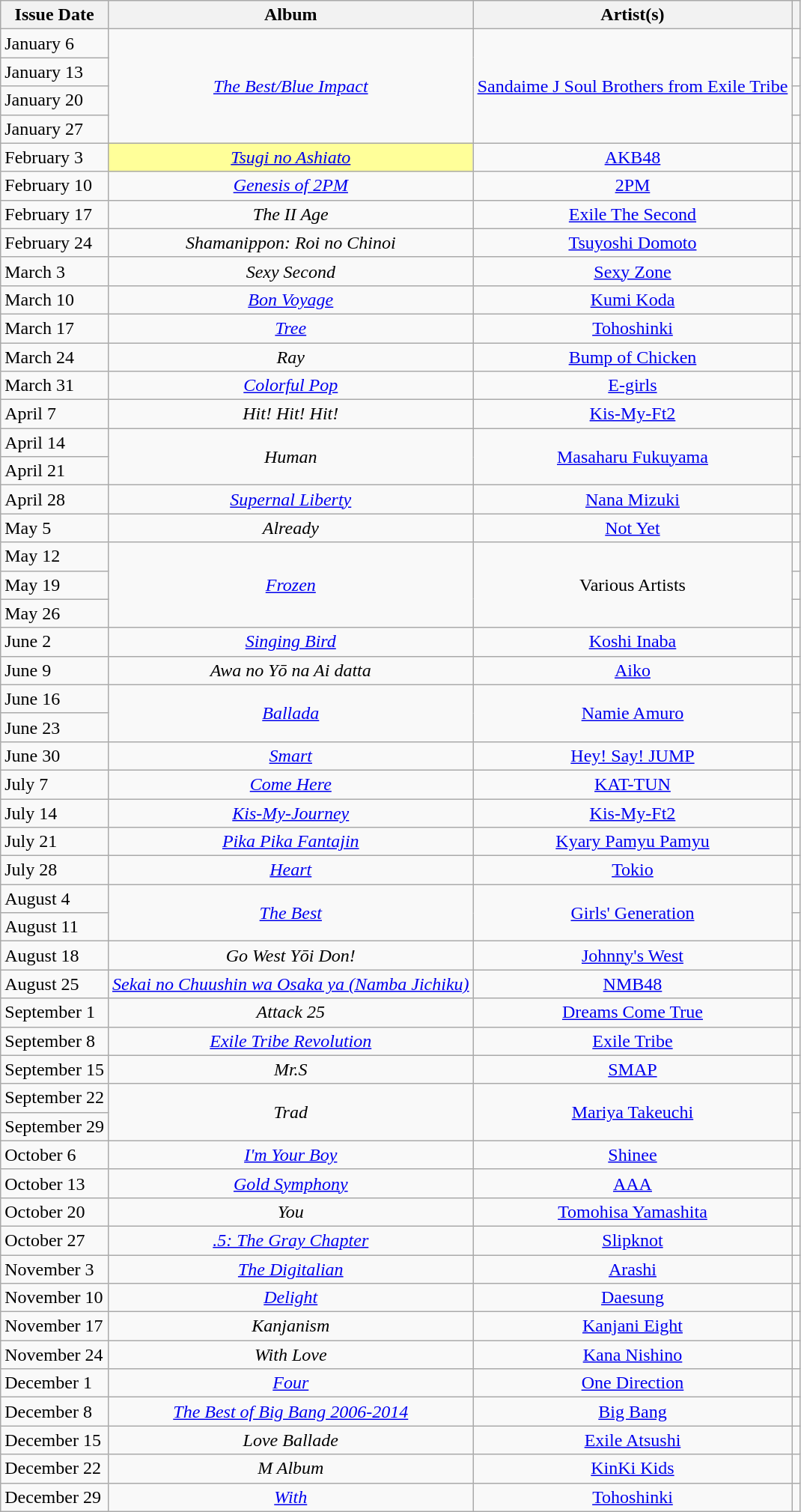<table class="wikitable">
<tr>
<th style="text-align: center;">Issue Date</th>
<th style="text-align: center;">Album</th>
<th style="text-align: center;">Artist(s)</th>
<th style="text-align: center;"></th>
</tr>
<tr>
<td>January 6</td>
<td style="text-align: center;" rowspan="4"><em><a href='#'>The Best/Blue Impact</a></em></td>
<td style="text-align: center;" rowspan="4"><a href='#'>Sandaime J Soul Brothers from Exile Tribe</a></td>
<td style="text-align: center;"></td>
</tr>
<tr>
<td>January 13</td>
<td style="text-align: center;"></td>
</tr>
<tr>
<td>January 20</td>
<td style="text-align: center;"></td>
</tr>
<tr>
<td>January 27</td>
<td style="text-align: center;"></td>
</tr>
<tr>
<td>February 3</td>
<td style="text-align: center; background-color:#FFFF99;"><em><a href='#'>Tsugi no Ashiato</a></em> </td>
<td style="text-align: center;"><a href='#'>AKB48</a></td>
<td style="text-align: center;"></td>
</tr>
<tr>
<td>February 10</td>
<td style="text-align: center;"><em><a href='#'>Genesis of 2PM</a></em></td>
<td style="text-align: center;"><a href='#'>2PM</a></td>
<td style="text-align: center;"></td>
</tr>
<tr>
<td>February 17</td>
<td style="text-align: center;"><em>The II Age</em></td>
<td style="text-align: center;"><a href='#'>Exile The Second</a></td>
<td style="text-align: center;"></td>
</tr>
<tr>
<td>February 24</td>
<td style="text-align: center;"><em>Shamanippon: Roi no Chinoi</em></td>
<td style="text-align: center;"><a href='#'>Tsuyoshi Domoto</a></td>
<td style="text-align: center;"></td>
</tr>
<tr>
<td>March 3</td>
<td style="text-align: center;"><em>Sexy Second</em></td>
<td style="text-align: center;"><a href='#'>Sexy Zone</a></td>
<td style="text-align: center;"></td>
</tr>
<tr>
<td>March 10</td>
<td style="text-align: center;"><em><a href='#'>Bon Voyage</a></em></td>
<td style="text-align: center;"><a href='#'>Kumi Koda</a></td>
<td style="text-align: center;"></td>
</tr>
<tr>
<td>March 17</td>
<td style="text-align: center;"><em><a href='#'>Tree</a></em></td>
<td style="text-align: center;"><a href='#'>Tohoshinki</a></td>
<td style="text-align: center;"></td>
</tr>
<tr>
<td>March 24</td>
<td style="text-align: center;"><em>Ray</em></td>
<td style="text-align: center;"><a href='#'>Bump of Chicken</a></td>
<td style="text-align: center;"></td>
</tr>
<tr>
<td>March 31</td>
<td style="text-align: center;"><em><a href='#'>Colorful Pop</a></em></td>
<td style="text-align: center;"><a href='#'>E-girls</a></td>
<td style="text-align: center;"></td>
</tr>
<tr>
<td>April 7</td>
<td style="text-align: center;"><em>Hit! Hit! Hit!</em></td>
<td style="text-align: center;"><a href='#'>Kis-My-Ft2</a></td>
<td style="text-align: center;"></td>
</tr>
<tr>
<td>April 14</td>
<td style="text-align: center;" rowspan=2><em>Human</em></td>
<td style="text-align: center;" rowspan=2><a href='#'>Masaharu Fukuyama</a></td>
<td style="text-align: center;"></td>
</tr>
<tr>
<td>April 21</td>
<td style="text-align: center;"></td>
</tr>
<tr>
<td>April 28</td>
<td style="text-align: center;"><em><a href='#'>Supernal Liberty</a></em></td>
<td style="text-align: center;"><a href='#'>Nana Mizuki</a></td>
<td style="text-align: center;"></td>
</tr>
<tr>
<td>May 5</td>
<td style="text-align: center;"><em>Already</em></td>
<td style="text-align: center;"><a href='#'>Not Yet</a></td>
<td style="text-align: center;"></td>
</tr>
<tr>
<td>May 12</td>
<td style="text-align: center;" rowspan=3><em><a href='#'>Frozen</a></em></td>
<td style="text-align: center;" rowspan=3>Various Artists</td>
<td style="text-align: center;"></td>
</tr>
<tr>
<td>May 19</td>
<td style="text-align: center;"></td>
</tr>
<tr>
<td>May 26</td>
<td style="text-align: center;"></td>
</tr>
<tr>
<td>June 2</td>
<td style="text-align: center;"><em><a href='#'>Singing Bird</a></em></td>
<td style="text-align: center;"><a href='#'>Koshi Inaba</a></td>
<td style="text-align: center;"></td>
</tr>
<tr>
<td>June 9</td>
<td style="text-align: center;"><em>Awa no Yō na Ai datta</em></td>
<td style="text-align: center;"><a href='#'>Aiko</a></td>
<td style="text-align: center;"></td>
</tr>
<tr>
<td>June 16</td>
<td style="text-align: center;" rowspan=2><em><a href='#'>Ballada</a></em></td>
<td style="text-align: center;" rowspan=2><a href='#'>Namie Amuro</a></td>
<td style="text-align: center;"></td>
</tr>
<tr>
<td>June 23</td>
<td style="text-align: center;"></td>
</tr>
<tr>
<td>June 30</td>
<td style="text-align: center;"><em><a href='#'>Smart</a></em></td>
<td style="text-align: center;"><a href='#'>Hey! Say! JUMP</a></td>
<td style="text-align: center;"></td>
</tr>
<tr>
<td>July 7</td>
<td style="text-align: center;"><em><a href='#'>Come Here</a></em></td>
<td style="text-align: center;"><a href='#'>KAT-TUN</a></td>
<td style="text-align: center;"></td>
</tr>
<tr>
<td>July 14</td>
<td style="text-align: center;"><em><a href='#'>Kis-My-Journey</a></em></td>
<td style="text-align: center;"><a href='#'>Kis-My-Ft2</a></td>
<td style="text-align: center;"></td>
</tr>
<tr>
<td>July 21</td>
<td style="text-align: center;"><em><a href='#'>Pika Pika Fantajin</a></em></td>
<td style="text-align: center;"><a href='#'>Kyary Pamyu Pamyu</a></td>
<td style="text-align: center;"></td>
</tr>
<tr>
<td>July 28</td>
<td style="text-align: center;"><em><a href='#'>Heart</a></em></td>
<td style="text-align: center;"><a href='#'>Tokio</a></td>
<td style="text-align: center;"></td>
</tr>
<tr>
<td>August 4</td>
<td style="text-align: center;" rowspan=2><em><a href='#'>The Best</a></em></td>
<td style="text-align: center;" rowspan=2><a href='#'>Girls' Generation</a></td>
<td style="text-align: center;"></td>
</tr>
<tr>
<td>August 11</td>
<td style="text-align: center;"></td>
</tr>
<tr>
<td>August 18</td>
<td style="text-align: center;"><em>Go West Yōi Don!</em></td>
<td style="text-align: center;"><a href='#'>Johnny's West</a></td>
<td style="text-align: center;"></td>
</tr>
<tr>
<td>August 25</td>
<td style="text-align: center;"><em><a href='#'>Sekai no Chuushin wa Osaka ya (Namba Jichiku)</a></em></td>
<td style="text-align: center;"><a href='#'>NMB48</a></td>
<td style="text-align: center;"></td>
</tr>
<tr>
<td>September 1</td>
<td style="text-align: center;"><em>Attack 25</em></td>
<td style="text-align: center;"><a href='#'>Dreams Come True</a></td>
<td style="text-align: center;"></td>
</tr>
<tr>
<td>September 8</td>
<td style="text-align: center;"><em><a href='#'>Exile Tribe Revolution</a></em></td>
<td style="text-align: center;"><a href='#'>Exile Tribe</a></td>
<td style="text-align: center;"></td>
</tr>
<tr>
<td>September 15</td>
<td style="text-align: center;"><em>Mr.S</em></td>
<td style="text-align: center;"><a href='#'>SMAP</a></td>
<td style="text-align: center;"></td>
</tr>
<tr>
<td>September 22</td>
<td style="text-align: center;" rowspan=2><em>Trad</em></td>
<td style="text-align: center;" rowspan=2><a href='#'>Mariya Takeuchi</a></td>
<td style="text-align: center;"></td>
</tr>
<tr>
<td>September 29</td>
<td style="text-align: center;"></td>
</tr>
<tr>
<td>October 6</td>
<td style="text-align: center;"><em><a href='#'>I'm Your Boy</a></em></td>
<td style="text-align: center;"><a href='#'>Shinee</a></td>
<td style="text-align: center;"></td>
</tr>
<tr>
<td>October 13</td>
<td style="text-align: center;"><em><a href='#'>Gold Symphony</a></em></td>
<td style="text-align: center;"><a href='#'>AAA</a></td>
<td style="text-align: center;"></td>
</tr>
<tr>
<td>October 20</td>
<td style="text-align: center;"><em>You</em></td>
<td style="text-align: center;"><a href='#'>Tomohisa Yamashita</a></td>
<td style="text-align: center;"></td>
</tr>
<tr>
<td>October 27</td>
<td style="text-align: center;"><em><a href='#'>.5: The Gray Chapter</a></em></td>
<td style="text-align: center;"><a href='#'>Slipknot</a></td>
<td style="text-align: center;"></td>
</tr>
<tr>
<td>November 3</td>
<td style="text-align: center;"><em><a href='#'>The Digitalian</a></em></td>
<td style="text-align: center;"><a href='#'>Arashi</a></td>
<td style="text-align: center;"></td>
</tr>
<tr>
<td>November 10</td>
<td style="text-align: center;"><em><a href='#'>Delight</a></em></td>
<td style="text-align: center;"><a href='#'>Daesung</a></td>
<td style="text-align: center;"></td>
</tr>
<tr>
<td>November 17</td>
<td style="text-align: center;"><em>Kanjanism</em></td>
<td style="text-align: center;"><a href='#'>Kanjani Eight</a></td>
<td style="text-align: center;"></td>
</tr>
<tr>
<td>November 24</td>
<td style="text-align: center;"><em>With Love</em></td>
<td style="text-align: center;"><a href='#'>Kana Nishino</a></td>
<td style="text-align: center;"></td>
</tr>
<tr>
<td>December 1</td>
<td style="text-align: center;"><em><a href='#'>Four</a></em></td>
<td style="text-align: center;"><a href='#'>One Direction</a></td>
<td style="text-align: center;"></td>
</tr>
<tr>
<td>December 8</td>
<td style="text-align: center;"><em><a href='#'>The Best of Big Bang 2006-2014</a></em></td>
<td style="text-align: center;"><a href='#'>Big Bang</a></td>
<td style="text-align: center;"></td>
</tr>
<tr>
<td>December 15</td>
<td style="text-align: center;"><em>Love Ballade</em></td>
<td style="text-align: center;"><a href='#'>Exile Atsushi</a></td>
<td style="text-align: center;"></td>
</tr>
<tr>
<td>December 22</td>
<td style="text-align: center;"><em>M Album</em></td>
<td style="text-align: center;"><a href='#'>KinKi Kids</a></td>
<td style="text-align: center;"></td>
</tr>
<tr>
<td>December 29</td>
<td style="text-align: center;"><em><a href='#'>With</a></em></td>
<td style="text-align: center;"><a href='#'>Tohoshinki</a></td>
<td style="text-align: center;"></td>
</tr>
</table>
